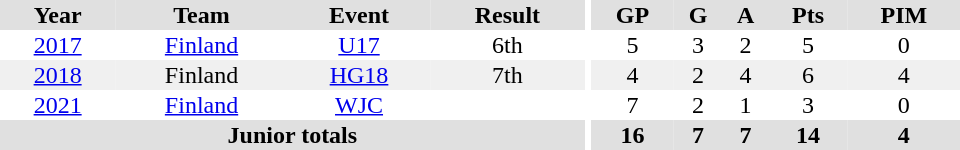<table border="0" cellpadding="1" cellspacing="0" ID="Table3" style="text-align:center; width:40em">
<tr ALIGN="center" bgcolor="#e0e0e0">
<th>Year</th>
<th>Team</th>
<th>Event</th>
<th>Result</th>
<th rowspan="99" bgcolor="#ffffff"></th>
<th>GP</th>
<th>G</th>
<th>A</th>
<th>Pts</th>
<th>PIM</th>
</tr>
<tr>
<td><a href='#'>2017</a></td>
<td><a href='#'>Finland</a></td>
<td><a href='#'>U17</a></td>
<td>6th</td>
<td>5</td>
<td>3</td>
<td>2</td>
<td>5</td>
<td>0</td>
</tr>
<tr bgcolor="#f0f0f0">
<td><a href='#'>2018</a></td>
<td>Finland</td>
<td><a href='#'>HG18</a></td>
<td>7th</td>
<td>4</td>
<td>2</td>
<td>4</td>
<td>6</td>
<td>4</td>
</tr>
<tr>
<td><a href='#'>2021</a></td>
<td><a href='#'>Finland</a></td>
<td><a href='#'>WJC</a></td>
<td></td>
<td>7</td>
<td>2</td>
<td>1</td>
<td>3</td>
<td>0</td>
</tr>
<tr bgcolor="#e0e0e0">
<th colspan="4">Junior totals</th>
<th>16</th>
<th>7</th>
<th>7</th>
<th>14</th>
<th>4</th>
</tr>
</table>
